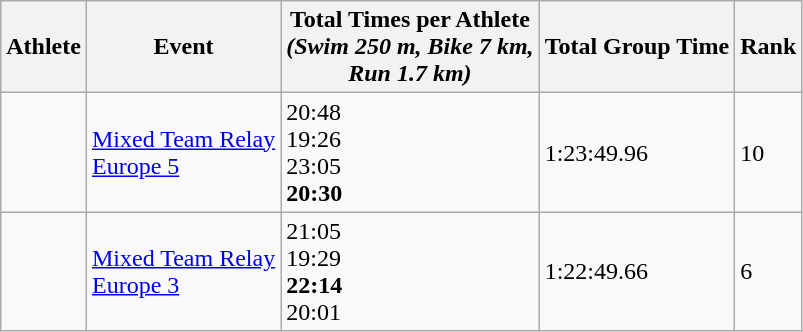<table class="wikitable" border="1">
<tr>
<th>Athlete</th>
<th>Event</th>
<th>Total Times per Athlete <br> <em>(Swim 250 m, Bike 7 km, <br> Run 1.7 km)</th>
<th>Total Group Time</th>
<th>Rank</th>
</tr>
<tr>
<td><br><br><br><strong></strong></td>
<td><a href='#'>Mixed Team Relay <br> Europe 5</a></td>
<td>20:48<br>19:26<br>23:05<br><strong>20:30</strong></td>
<td>1:23:49.96</td>
<td>10</td>
</tr>
<tr>
<td><br><br><strong></strong><br></td>
<td><a href='#'>Mixed Team Relay <br> Europe 3</a></td>
<td>21:05<br>19:29<br><strong>22:14</strong><br>20:01</td>
<td>1:22:49.66</td>
<td>6</td>
</tr>
</table>
